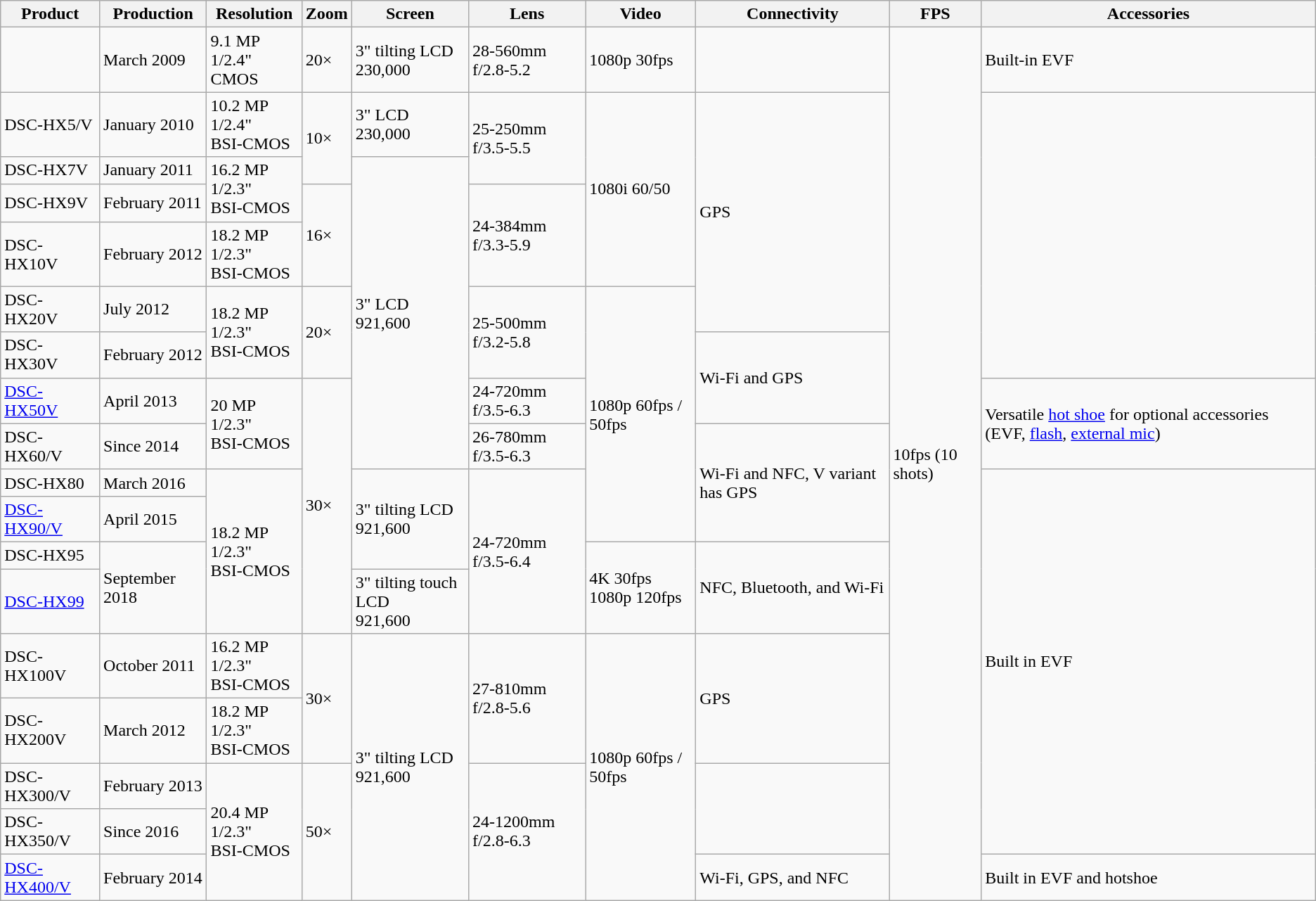<table class="wikitable">
<tr>
<th>Product</th>
<th>Production</th>
<th>Resolution</th>
<th>Zoom</th>
<th>Screen</th>
<th>Lens</th>
<th>Video</th>
<th>Connectivity</th>
<th>FPS</th>
<th>Accessories</th>
</tr>
<tr>
<td></td>
<td>March 2009</td>
<td>9.1 MP<br>1/2.4" CMOS</td>
<td>20×</td>
<td>3" tilting LCD<br>230,000</td>
<td>28-560mm f/2.8-5.2</td>
<td>1080p 30fps</td>
<td></td>
<td rowspan="18">10fps (10 shots)</td>
<td>Built-in EVF</td>
</tr>
<tr>
<td>DSC-HX5/V</td>
<td>January 2010</td>
<td>10.2 MP<br>1/2.4"<br>BSI-CMOS</td>
<td rowspan="2">10×</td>
<td>3" LCD<br>230,000</td>
<td rowspan="2">25-250mm f/3.5-5.5</td>
<td rowspan="4">1080i 60/50</td>
<td rowspan="5">GPS</td>
<td rowspan="6"></td>
</tr>
<tr>
<td>DSC-HX7V</td>
<td>January 2011</td>
<td rowspan="2">16.2 MP<br>1/2.3"<br>BSI-CMOS</td>
<td rowspan="7">3" LCD<br>921,600</td>
</tr>
<tr>
<td>DSC-HX9V</td>
<td>February 2011</td>
<td rowspan="2">16×</td>
<td rowspan="2">24-384mm f/3.3-5.9</td>
</tr>
<tr>
<td>DSC-HX10V</td>
<td>February 2012</td>
<td>18.2 MP<br>1/2.3"<br>BSI-CMOS</td>
</tr>
<tr>
<td>DSC-HX20V</td>
<td>July 2012</td>
<td rowspan="2">18.2 MP<br>1/2.3"<br>BSI-CMOS</td>
<td rowspan="2">20×</td>
<td rowspan="2">25-500mm f/3.2-5.8</td>
<td rowspan="6">1080p 60fps / 50fps</td>
</tr>
<tr>
<td>DSC-HX30V</td>
<td>February 2012</td>
<td rowspan="2">Wi-Fi and GPS</td>
</tr>
<tr>
<td><a href='#'>DSC-HX50V</a></td>
<td>April 2013</td>
<td rowspan="2">20 MP<br>1/2.3"<br>BSI-CMOS</td>
<td rowspan="6">30×</td>
<td>24-720mm f/3.5-6.3</td>
<td rowspan="2">Versatile <a href='#'>hot shoe</a> for optional accessories (EVF, <a href='#'>flash</a>, <a href='#'>external mic</a>)</td>
</tr>
<tr>
<td>DSC-HX60/V</td>
<td>Since 2014</td>
<td>26-780mm<br>f/3.5-6.3</td>
<td rowspan="3">Wi-Fi and NFC, V variant has GPS</td>
</tr>
<tr>
<td>DSC-HX80</td>
<td>March 2016</td>
<td rowspan="4">18.2 MP<br>1/2.3"<br>BSI-CMOS</td>
<td rowspan="3">3" tilting LCD<br>921,600</td>
<td rowspan="4">24-720mm f/3.5-6.4</td>
<td rowspan="8">Built in EVF</td>
</tr>
<tr>
<td><a href='#'>DSC-HX90/V</a></td>
<td>April 2015</td>
</tr>
<tr>
<td>DSC-HX95</td>
<td rowspan="2">September 2018</td>
<td rowspan="2">4K 30fps<br>1080p 120fps</td>
<td rowspan="2">NFC, Bluetooth, and Wi-Fi</td>
</tr>
<tr>
<td><a href='#'>DSC-HX99</a></td>
<td>3" tilting touch LCD<br>921,600</td>
</tr>
<tr>
<td>DSC-HX100V</td>
<td>October 2011</td>
<td>16.2 MP<br>1/2.3"<br>BSI-CMOS</td>
<td rowspan="2">30×</td>
<td rowspan="5">3" tilting LCD<br>921,600</td>
<td rowspan="2">27-810mm f/2.8-5.6</td>
<td rowspan="5">1080p 60fps / 50fps</td>
<td rowspan="2">GPS</td>
</tr>
<tr>
<td>DSC-HX200V</td>
<td>March 2012</td>
<td>18.2 MP<br>1/2.3"<br>BSI-CMOS</td>
</tr>
<tr>
<td>DSC-HX300/V</td>
<td>February 2013</td>
<td rowspan="3">20.4 MP<br>1/2.3"<br>BSI-CMOS</td>
<td rowspan="3">50×</td>
<td rowspan="3">24-1200mm<br>f/2.8-6.3</td>
<td rowspan="2"></td>
</tr>
<tr>
<td>DSC-HX350/V</td>
<td>Since 2016</td>
</tr>
<tr>
<td><a href='#'>DSC-HX400/V</a></td>
<td>February 2014</td>
<td>Wi-Fi, GPS, and NFC</td>
<td>Built in EVF and hotshoe</td>
</tr>
</table>
